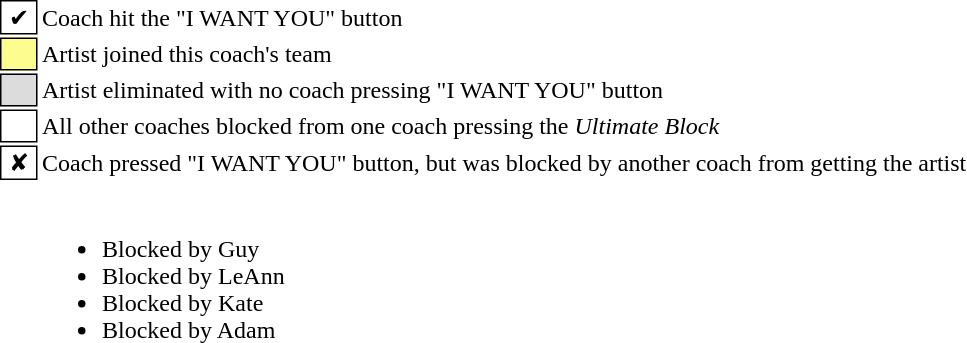<table class="toccolours" style="font-size: 100%; white-space: nowrap">
<tr>
<td style="background:white; border: 1px solid black"> ✔ </td>
<td>Coach hit the "I WANT YOU" button</td>
</tr>
<tr>
<td style="background:#FDFC8F; border: 1px solid black">    </td>
<td>Artist joined this coach's team</td>
</tr>
<tr>
<td style="background:#DCDCDC; border: 1px solid black">    </td>
<td>Artist eliminated with no coach pressing "I WANT YOU" button</td>
</tr>
<tr>
<td style="background:white; border:1px solid black"> <strong></strong> </td>
<td>All other coaches blocked from one coach pressing the <em>Ultimate Block</em></td>
</tr>
<tr>
<td style="background:white; border:1px solid black"> ✘ </td>
<td>Coach pressed "I WANT YOU" button, but was blocked by another coach from getting the artist</td>
</tr>
<tr>
<td></td>
<td><br><ul><li> Blocked by Guy</li><li> Blocked by LeAnn</li><li> Blocked by Kate</li><li> Blocked by Adam</li></ul></td>
</tr>
</table>
